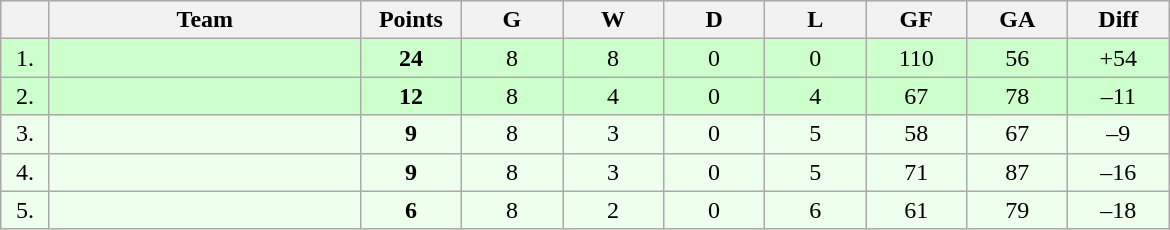<table class=wikitable style="text-align:center">
<tr bgcolor="#DCDCDC">
<th width="25"></th>
<th width="200">Team</th>
<th width="60">Points</th>
<th width="60">G</th>
<th width="60">W</th>
<th width="60">D</th>
<th width="60">L</th>
<th width="60">GF</th>
<th width="60">GA</th>
<th width="60">Diff</th>
</tr>
<tr bgcolor=#CCFFCC>
<td>1.</td>
<td align=left></td>
<td><strong>24</strong></td>
<td>8</td>
<td>8</td>
<td>0</td>
<td>0</td>
<td>110</td>
<td>56</td>
<td>+54</td>
</tr>
<tr bgcolor=#CCFFCC>
<td>2.</td>
<td align=left></td>
<td><strong>12</strong></td>
<td>8</td>
<td>4</td>
<td>0</td>
<td>4</td>
<td>67</td>
<td>78</td>
<td>–11</td>
</tr>
<tr bgcolor=#EEFFEE>
<td>3.</td>
<td align=left></td>
<td><strong>9</strong></td>
<td>8</td>
<td>3</td>
<td>0</td>
<td>5</td>
<td>58</td>
<td>67</td>
<td>–9</td>
</tr>
<tr bgcolor=#EEFFEE>
<td>4.</td>
<td align=left></td>
<td><strong>9</strong></td>
<td>8</td>
<td>3</td>
<td>0</td>
<td>5</td>
<td>71</td>
<td>87</td>
<td>–16</td>
</tr>
<tr bgcolor=#EEFFEE>
<td>5.</td>
<td align=left></td>
<td><strong>6</strong></td>
<td>8</td>
<td>2</td>
<td>0</td>
<td>6</td>
<td>61</td>
<td>79</td>
<td>–18</td>
</tr>
</table>
